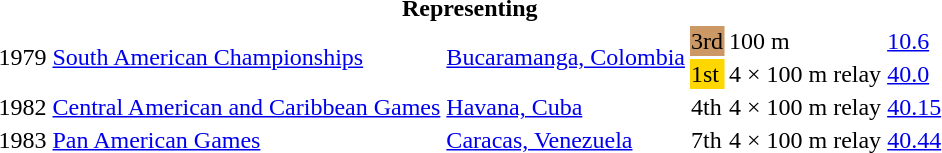<table>
<tr>
<th colspan="6">Representing </th>
</tr>
<tr>
<td rowspan=2>1979</td>
<td rowspan=2><a href='#'>South American Championships</a></td>
<td rowspan=2><a href='#'>Bucaramanga, Colombia</a></td>
<td bgcolor=cc9966>3rd</td>
<td>100 m</td>
<td><a href='#'>10.6</a></td>
</tr>
<tr>
<td bgcolor=gold>1st</td>
<td>4 × 100 m relay</td>
<td><a href='#'>40.0</a></td>
</tr>
<tr>
<td>1982</td>
<td><a href='#'>Central American and Caribbean Games</a></td>
<td><a href='#'>Havana, Cuba</a></td>
<td>4th</td>
<td>4 × 100 m relay</td>
<td><a href='#'>40.15</a></td>
</tr>
<tr>
<td>1983</td>
<td><a href='#'>Pan American Games</a></td>
<td><a href='#'>Caracas, Venezuela</a></td>
<td>7th</td>
<td>4 × 100 m relay</td>
<td><a href='#'>40.44</a></td>
</tr>
</table>
